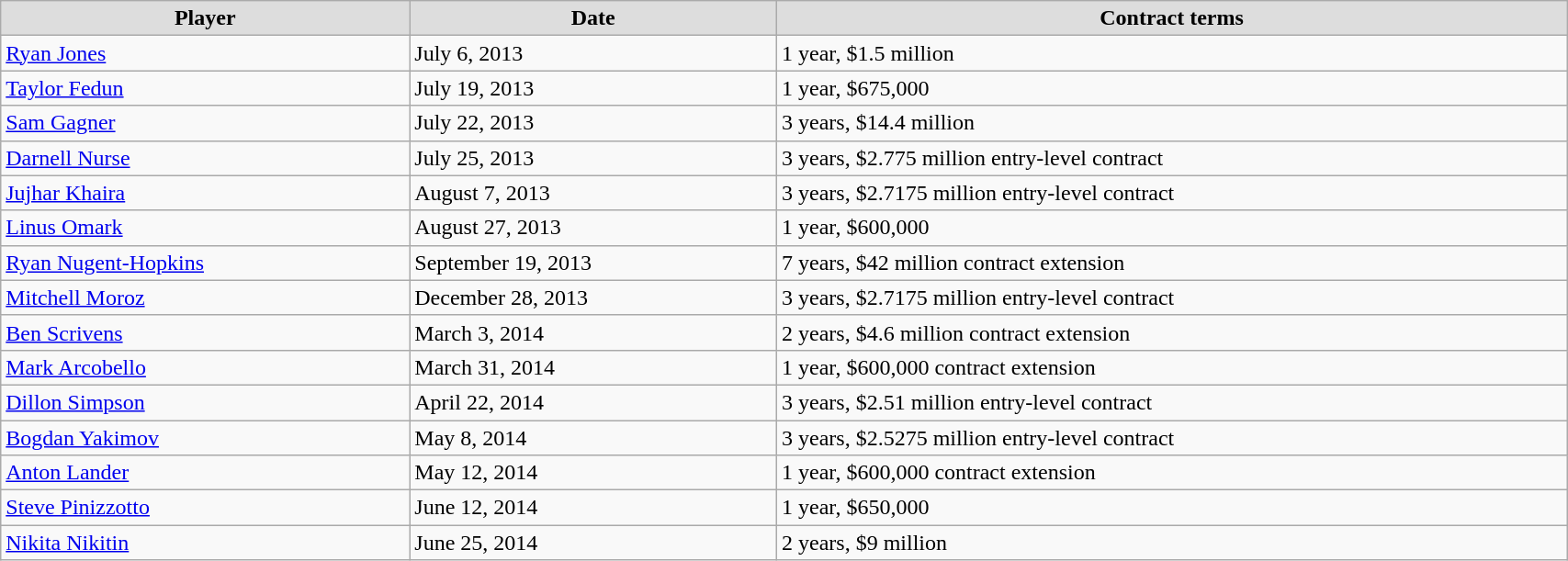<table class="wikitable" style="width:90%;">
<tr style="text-align:center; background:#ddd;">
<td><strong>Player</strong></td>
<td><strong>Date</strong></td>
<td><strong>Contract terms</strong></td>
</tr>
<tr>
<td><a href='#'>Ryan Jones</a></td>
<td>July 6, 2013</td>
<td>1 year, $1.5 million</td>
</tr>
<tr>
<td><a href='#'>Taylor Fedun</a></td>
<td>July 19, 2013</td>
<td>1 year, $675,000</td>
</tr>
<tr>
<td><a href='#'>Sam Gagner</a></td>
<td>July 22, 2013</td>
<td>3 years, $14.4 million</td>
</tr>
<tr>
<td><a href='#'>Darnell Nurse</a></td>
<td>July 25, 2013</td>
<td>3 years, $2.775 million entry-level contract</td>
</tr>
<tr>
<td><a href='#'>Jujhar Khaira</a></td>
<td>August 7, 2013</td>
<td>3 years, $2.7175 million entry-level contract</td>
</tr>
<tr>
<td><a href='#'>Linus Omark</a></td>
<td>August 27, 2013</td>
<td>1 year, $600,000</td>
</tr>
<tr>
<td><a href='#'>Ryan Nugent-Hopkins</a></td>
<td>September 19, 2013</td>
<td>7 years, $42 million contract extension</td>
</tr>
<tr>
<td><a href='#'>Mitchell Moroz</a></td>
<td>December 28, 2013</td>
<td>3 years, $2.7175 million entry-level contract</td>
</tr>
<tr>
<td><a href='#'>Ben Scrivens</a></td>
<td>March 3, 2014</td>
<td>2 years, $4.6 million contract extension</td>
</tr>
<tr>
<td><a href='#'>Mark Arcobello</a></td>
<td>March 31, 2014</td>
<td>1 year, $600,000 contract extension</td>
</tr>
<tr>
<td><a href='#'>Dillon Simpson</a></td>
<td>April 22, 2014</td>
<td>3 years, $2.51 million entry-level contract</td>
</tr>
<tr>
<td><a href='#'>Bogdan Yakimov</a></td>
<td>May 8, 2014</td>
<td>3 years, $2.5275 million entry-level contract</td>
</tr>
<tr>
<td><a href='#'>Anton Lander</a></td>
<td>May 12, 2014</td>
<td>1 year, $600,000 contract extension</td>
</tr>
<tr>
<td><a href='#'>Steve Pinizzotto</a></td>
<td>June 12, 2014</td>
<td>1 year, $650,000</td>
</tr>
<tr>
<td><a href='#'>Nikita Nikitin</a></td>
<td>June 25, 2014</td>
<td>2 years, $9 million</td>
</tr>
</table>
